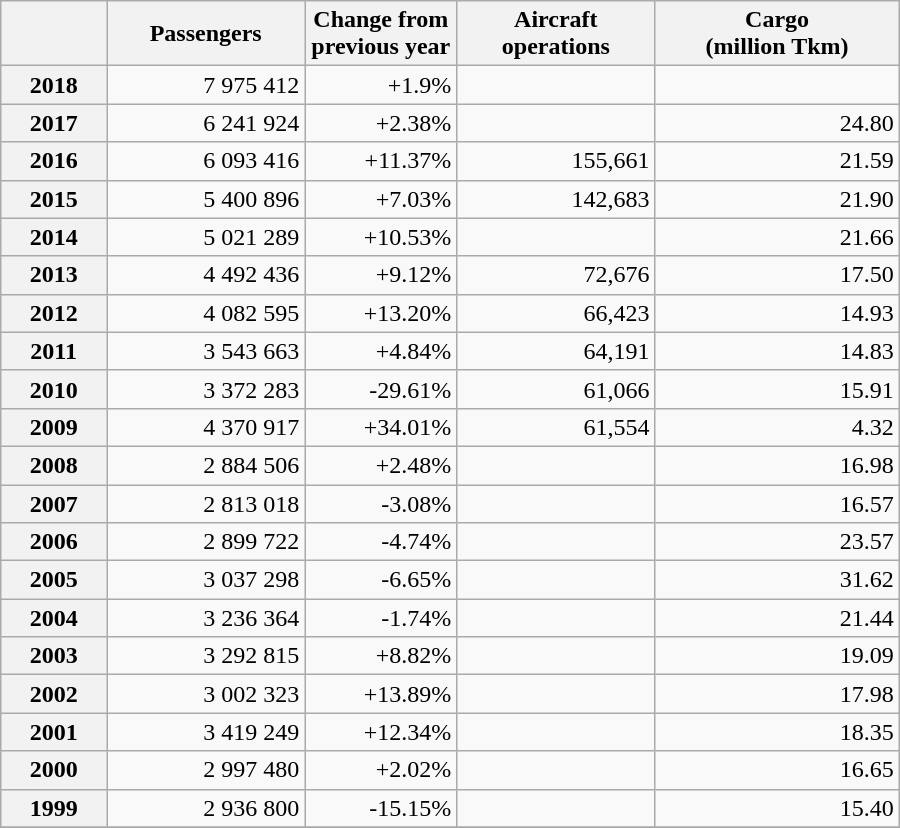<table class="wikitable" style="text-align:right; width:600px">
<tr>
<th style="width:50px"></th>
<th style="width:100px">Passengers</th>
<th style="width:75px">Change from previous year</th>
<th style="width:100px">Aircraft operations</th>
<th style="width:125px">Cargo<br>(million Tkm)</th>
</tr>
<tr>
<th>2018</th>
<td>7 975 412</td>
<td>+1.9% </td>
<td></td>
<td></td>
</tr>
<tr>
<th>2017</th>
<td>6 241 924</td>
<td>+2.38% </td>
<td></td>
<td>24.80 </td>
</tr>
<tr>
<th>2016</th>
<td>6 093 416</td>
<td>+11.37% </td>
<td>155,661 </td>
<td>21.59 </td>
</tr>
<tr>
<th>2015</th>
<td>5 400 896</td>
<td>+7.03% </td>
<td>142,683 </td>
<td>21.90 </td>
</tr>
<tr>
<th>2014</th>
<td>5 021 289</td>
<td>+10.53% </td>
<td></td>
<td>21.66 </td>
</tr>
<tr>
<th>2013</th>
<td>4 492 436</td>
<td>+9.12% </td>
<td>72,676 </td>
<td>17.50  </td>
</tr>
<tr>
<th>2012</th>
<td>4 082 595</td>
<td>+13.20% </td>
<td>66,423 </td>
<td>14.93 </td>
</tr>
<tr>
<th>2011</th>
<td>3 543 663</td>
<td>+4.84% </td>
<td>64,191 </td>
<td>14.83 </td>
</tr>
<tr>
<th>2010</th>
<td>3 372 283</td>
<td>-29.61% </td>
<td>61,066 </td>
<td>15.91 </td>
</tr>
<tr>
<th>2009</th>
<td>4 370 917</td>
<td>+34.01% </td>
<td>61,554 </td>
<td>4.32 </td>
</tr>
<tr>
<th>2008</th>
<td>2 884 506</td>
<td>+2.48% </td>
<td></td>
<td>16.98 </td>
</tr>
<tr>
<th>2007</th>
<td>2 813 018</td>
<td>-3.08% </td>
<td></td>
<td>16.57 </td>
</tr>
<tr>
<th>2006</th>
<td>2 899 722</td>
<td>-4.74% </td>
<td></td>
<td>23.57 </td>
</tr>
<tr>
<th>2005</th>
<td>3 037 298</td>
<td>-6.65% </td>
<td></td>
<td>31.62 </td>
</tr>
<tr>
<th>2004</th>
<td>3 236 364</td>
<td>-1.74% </td>
<td></td>
<td>21.44 </td>
</tr>
<tr>
<th>2003</th>
<td>3 292 815</td>
<td>+8.82% </td>
<td></td>
<td>19.09 </td>
</tr>
<tr>
<th>2002</th>
<td>3 002 323</td>
<td>+13.89% </td>
<td></td>
<td>17.98 </td>
</tr>
<tr>
<th>2001</th>
<td>3 419 249</td>
<td>+12.34% </td>
<td></td>
<td>18.35 </td>
</tr>
<tr>
<th>2000</th>
<td>2 997 480</td>
<td>+2.02% </td>
<td></td>
<td>16.65 </td>
</tr>
<tr>
<th>1999</th>
<td>2 936 800</td>
<td>-15.15% </td>
<td></td>
<td>15.40</td>
</tr>
<tr>
</tr>
</table>
